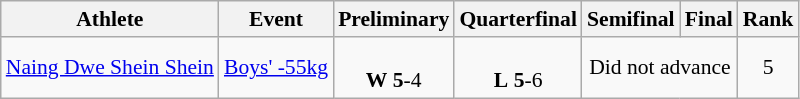<table class="wikitable" style="text-align:left; font-size:90%">
<tr>
<th>Athlete</th>
<th>Event</th>
<th>Preliminary</th>
<th>Quarterfinal</th>
<th>Semifinal</th>
<th>Final</th>
<th>Rank</th>
</tr>
<tr>
<td><a href='#'>Naing Dwe Shein Shein</a></td>
<td><a href='#'>Boys' -55kg</a></td>
<td align=center> <br> <strong>W</strong> <strong>5</strong>-4</td>
<td align=center> <br> <strong>L</strong> <strong>5</strong>-6</td>
<td align=center colspan=2>Did not advance</td>
<td align=center>5</td>
</tr>
</table>
